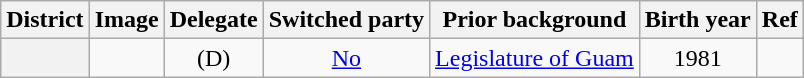<table class="sortable wikitable" style="text-align:center">
<tr>
<th>District</th>
<th>Image</th>
<th>Delegate</th>
<th>Switched party</th>
<th>Prior background</th>
<th>Birth year</th>
<th>Ref</th>
</tr>
<tr>
<th></th>
<td></td>
<td> (D)</td>
<td><a href='#'>No</a><br></td>
<td><a href='#'>Legislature of Guam</a></td>
<td>1981</td>
<td></td>
</tr>
</table>
